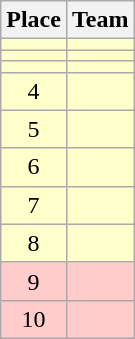<table class="wikitable">
<tr>
<th>Place</th>
<th>Team</th>
</tr>
<tr bgcolor=#ffffcc>
<td align=center></td>
<td></td>
</tr>
<tr bgcolor=#ffffcc>
<td align=center></td>
<td></td>
</tr>
<tr bgcolor=#ffffcc>
<td align=center></td>
<td></td>
</tr>
<tr bgcolor=#ffffcc>
<td align=center>4</td>
<td></td>
</tr>
<tr bgcolor=#ffffcc>
<td align=center>5</td>
<td></td>
</tr>
<tr bgcolor=#ffffcc>
<td align=center>6</td>
<td></td>
</tr>
<tr bgcolor=#ffffcc>
<td align=center>7</td>
<td></td>
</tr>
<tr bgcolor=#ffffcc>
<td align=center>8</td>
<td></td>
</tr>
<tr bgcolor=#ffcccc>
<td align=center>9</td>
<td></td>
</tr>
<tr bgcolor=#ffcccc>
<td align=center>10</td>
<td></td>
</tr>
</table>
